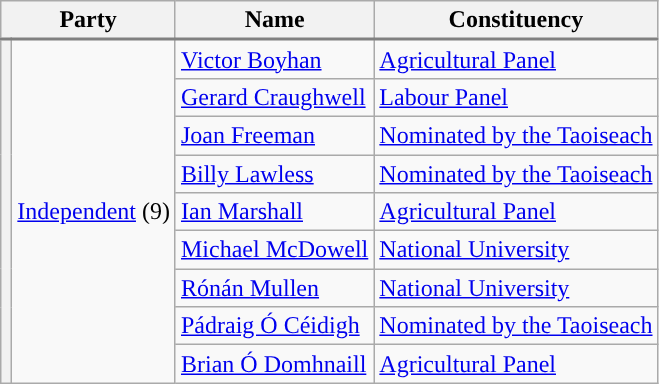<table class="wikitable">
<tr style="border-bottom: 2px solid gray;">
<th colspan=2>Party</th>
<th>Name</th>
<th>Constituency</th>
</tr>
<tr>
<th rowspan=9 style="background-color:"></th>
<td rowspan=9><a href='#'>Independent</a> (9)</td>
<td><a href='#'>Victor Boyhan</a></td>
<td><a href='#'>Agricultural Panel</a></td>
</tr>
<tr>
<td><a href='#'>Gerard Craughwell</a></td>
<td><a href='#'>Labour Panel</a></td>
</tr>
<tr>
<td><a href='#'>Joan Freeman</a></td>
<td><a href='#'>Nominated by the Taoiseach</a></td>
</tr>
<tr>
<td><a href='#'>Billy Lawless</a></td>
<td><a href='#'>Nominated by the Taoiseach</a></td>
</tr>
<tr>
<td><a href='#'>Ian Marshall</a></td>
<td><a href='#'>Agricultural Panel</a></td>
</tr>
<tr>
<td><a href='#'>Michael McDowell</a></td>
<td><a href='#'>National University</a></td>
</tr>
<tr>
<td><a href='#'>Rónán Mullen</a></td>
<td><a href='#'>National University</a></td>
</tr>
<tr>
<td><a href='#'>Pádraig Ó Céidigh</a></td>
<td><a href='#'>Nominated by the Taoiseach</a></td>
</tr>
<tr>
<td><a href='#'>Brian Ó Domhnaill</a></td>
<td><a href='#'>Agricultural Panel</a></td>
</tr>
</table>
